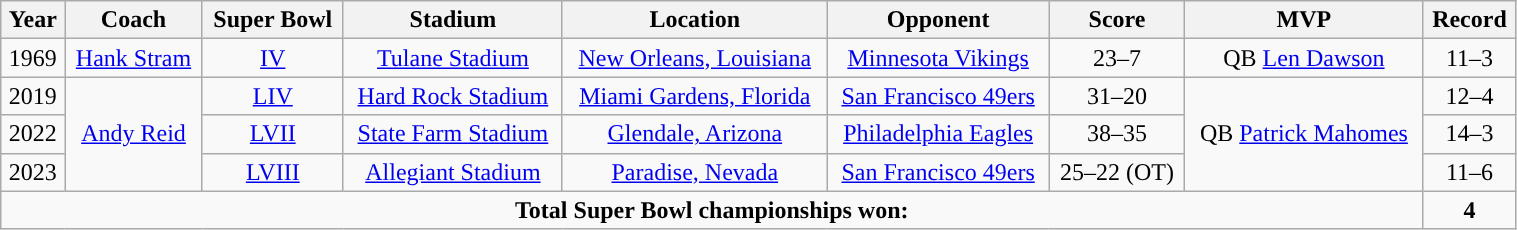<table class="wikitable" style="width:80%;text-align:center">
<tr>
<th>Year</th>
<th>Coach</th>
<th>Super Bowl</th>
<th>Stadium</th>
<th>Location</th>
<th>Opponent</th>
<th>Score</th>
<th>MVP</th>
<th>Record</th>
</tr>
<tr>
<td>1969</td>
<td><a href='#'>Hank Stram</a></td>
<td><a href='#'>IV</a></td>
<td><a href='#'>Tulane Stadium</a></td>
<td><a href='#'>New Orleans, Louisiana</a></td>
<td><a href='#'>Minnesota Vikings</a></td>
<td>23–7</td>
<td>QB <a href='#'>Len Dawson</a></td>
<td>11–3</td>
</tr>
<tr>
<td>2019</td>
<td rowspan="3"><a href='#'>Andy Reid</a></td>
<td><a href='#'>LIV</a></td>
<td><a href='#'>Hard Rock Stadium</a></td>
<td><a href='#'>Miami Gardens, Florida</a></td>
<td><a href='#'>San Francisco 49ers</a></td>
<td>31–20</td>
<td rowspan="3">QB <a href='#'>Patrick Mahomes</a></td>
<td>12–4</td>
</tr>
<tr>
<td>2022</td>
<td><a href='#'>LVII</a></td>
<td><a href='#'>State Farm Stadium</a></td>
<td><a href='#'>Glendale, Arizona</a></td>
<td><a href='#'>Philadelphia Eagles</a></td>
<td>38–35</td>
<td>14–3</td>
</tr>
<tr>
<td>2023</td>
<td><a href='#'>LVIII</a></td>
<td><a href='#'>Allegiant Stadium</a></td>
<td><a href='#'>Paradise, Nevada</a></td>
<td><a href='#'>San Francisco 49ers</a></td>
<td>25–22 (OT)</td>
<td>11–6</td>
</tr>
<tr style="text-align:center;">
<td colspan="8"><strong>Total Super Bowl championships won:</strong></td>
<td><strong>4</strong></td>
</tr>
</table>
